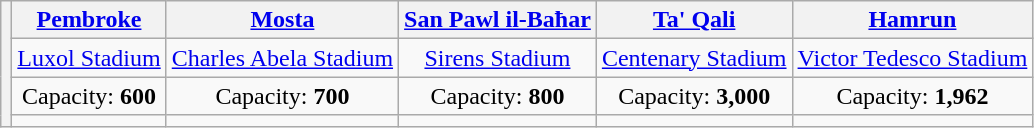<table class="wikitable" style="text-align:center">
<tr>
<th rowspan="4"></th>
<th><a href='#'>Pembroke</a></th>
<th><a href='#'>Mosta</a></th>
<th><a href='#'>San Pawl il-Baħar</a></th>
<th><a href='#'>Ta' Qali</a></th>
<th><a href='#'>Hamrun</a></th>
</tr>
<tr>
<td><a href='#'>Luxol Stadium</a></td>
<td><a href='#'>Charles Abela Stadium</a></td>
<td><a href='#'>Sirens Stadium</a></td>
<td><a href='#'>Centenary Stadium</a></td>
<td><a href='#'>Victor Tedesco Stadium</a></td>
</tr>
<tr>
<td>Capacity: <strong>600</strong></td>
<td>Capacity: <strong>700</strong></td>
<td>Capacity: <strong>800</strong></td>
<td>Capacity: <strong>3,000</strong></td>
<td>Capacity: <strong>1,962</strong></td>
</tr>
<tr>
<td></td>
<td></td>
<td></td>
<td></td>
<td></td>
</tr>
</table>
